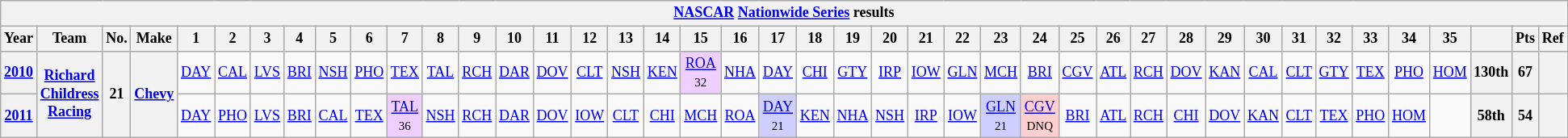<table class="wikitable" style="text-align:center; font-size:75%">
<tr>
<th colspan=45><a href='#'>NASCAR</a> <a href='#'>Nationwide Series</a> results</th>
</tr>
<tr>
<th>Year</th>
<th>Team</th>
<th>No.</th>
<th>Make</th>
<th>1</th>
<th>2</th>
<th>3</th>
<th>4</th>
<th>5</th>
<th>6</th>
<th>7</th>
<th>8</th>
<th>9</th>
<th>10</th>
<th>11</th>
<th>12</th>
<th>13</th>
<th>14</th>
<th>15</th>
<th>16</th>
<th>17</th>
<th>18</th>
<th>19</th>
<th>20</th>
<th>21</th>
<th>22</th>
<th>23</th>
<th>24</th>
<th>25</th>
<th>26</th>
<th>27</th>
<th>28</th>
<th>29</th>
<th>30</th>
<th>31</th>
<th>32</th>
<th>33</th>
<th>34</th>
<th>35</th>
<th></th>
<th>Pts</th>
<th>Ref</th>
</tr>
<tr>
<th><a href='#'>2010</a></th>
<th rowspan=2><a href='#'>Richard Childress Racing</a></th>
<th rowspan=2>21</th>
<th rowspan=2><a href='#'>Chevy</a></th>
<td><a href='#'>DAY</a></td>
<td><a href='#'>CAL</a></td>
<td><a href='#'>LVS</a></td>
<td><a href='#'>BRI</a></td>
<td><a href='#'>NSH</a></td>
<td><a href='#'>PHO</a></td>
<td><a href='#'>TEX</a></td>
<td><a href='#'>TAL</a></td>
<td><a href='#'>RCH</a></td>
<td><a href='#'>DAR</a></td>
<td><a href='#'>DOV</a></td>
<td><a href='#'>CLT</a></td>
<td><a href='#'>NSH</a></td>
<td><a href='#'>KEN</a></td>
<td style="background:#EFCFFF;"><a href='#'>ROA</a><br><small>32</small></td>
<td><a href='#'>NHA</a></td>
<td><a href='#'>DAY</a></td>
<td><a href='#'>CHI</a></td>
<td><a href='#'>GTY</a></td>
<td><a href='#'>IRP</a></td>
<td><a href='#'>IOW</a></td>
<td><a href='#'>GLN</a></td>
<td><a href='#'>MCH</a></td>
<td><a href='#'>BRI</a></td>
<td><a href='#'>CGV</a></td>
<td><a href='#'>ATL</a></td>
<td><a href='#'>RCH</a></td>
<td><a href='#'>DOV</a></td>
<td><a href='#'>KAN</a></td>
<td><a href='#'>CAL</a></td>
<td><a href='#'>CLT</a></td>
<td><a href='#'>GTY</a></td>
<td><a href='#'>TEX</a></td>
<td><a href='#'>PHO</a></td>
<td><a href='#'>HOM</a></td>
<th>130th</th>
<th>67</th>
<th></th>
</tr>
<tr>
<th><a href='#'>2011</a></th>
<td><a href='#'>DAY</a></td>
<td><a href='#'>PHO</a></td>
<td><a href='#'>LVS</a></td>
<td><a href='#'>BRI</a></td>
<td><a href='#'>CAL</a></td>
<td><a href='#'>TEX</a></td>
<td style="background:#EFCFFF;"><a href='#'>TAL</a><br><small>36</small></td>
<td><a href='#'>NSH</a></td>
<td><a href='#'>RCH</a></td>
<td><a href='#'>DAR</a></td>
<td><a href='#'>DOV</a></td>
<td><a href='#'>IOW</a></td>
<td><a href='#'>CLT</a></td>
<td><a href='#'>CHI</a></td>
<td><a href='#'>MCH</a></td>
<td><a href='#'>ROA</a></td>
<td style="background:#CFCFFF;"><a href='#'>DAY</a><br><small>21</small></td>
<td><a href='#'>KEN</a></td>
<td><a href='#'>NHA</a></td>
<td><a href='#'>NSH</a></td>
<td><a href='#'>IRP</a></td>
<td><a href='#'>IOW</a></td>
<td style="background:#CFCFFF;"><a href='#'>GLN</a><br><small>21</small></td>
<td style="background:#FFCFCF;"><a href='#'>CGV</a><br><small>DNQ</small></td>
<td><a href='#'>BRI</a></td>
<td><a href='#'>ATL</a></td>
<td><a href='#'>RCH</a></td>
<td><a href='#'>CHI</a></td>
<td><a href='#'>DOV</a></td>
<td><a href='#'>KAN</a></td>
<td><a href='#'>CLT</a></td>
<td><a href='#'>TEX</a></td>
<td><a href='#'>PHO</a></td>
<td><a href='#'>HOM</a></td>
<td></td>
<th>58th</th>
<th>54</th>
<th></th>
</tr>
</table>
